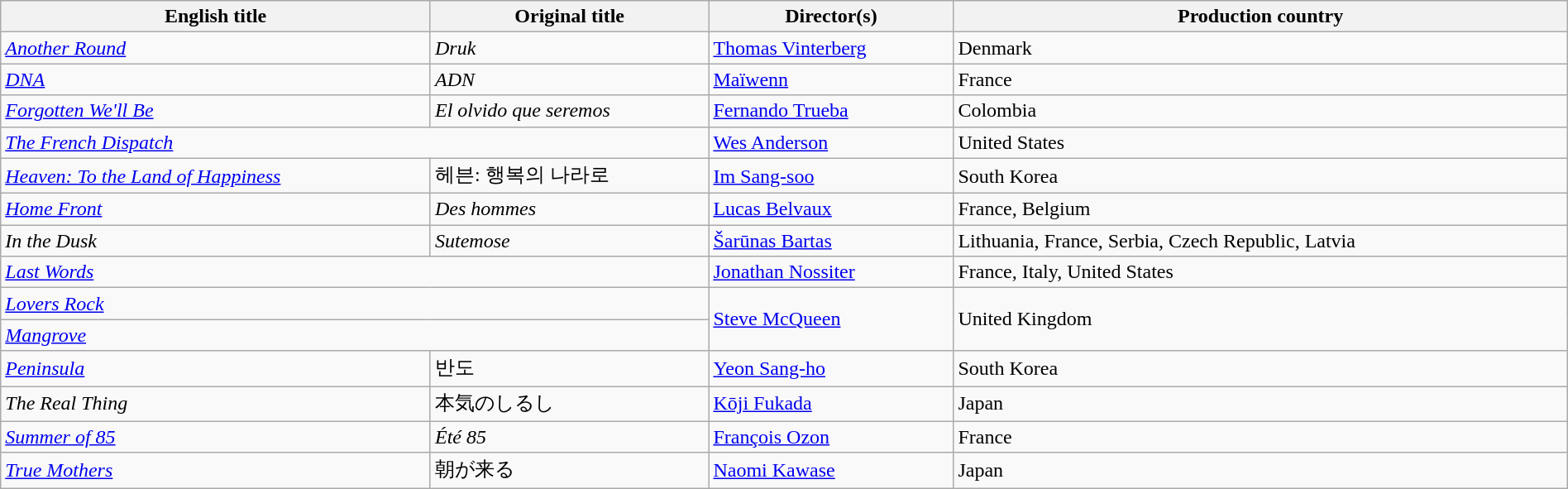<table class="wikitable" style="width:100%; margin-bottom:4px" cellpadding="5">
<tr>
<th scope="col">English title</th>
<th scope="col">Original title</th>
<th scope="col">Director(s)</th>
<th scope="col">Production country</th>
</tr>
<tr>
<td><em><a href='#'>Another Round</a></em></td>
<td><em>Druk</em></td>
<td><a href='#'>Thomas Vinterberg</a></td>
<td>Denmark</td>
</tr>
<tr>
<td><em><a href='#'>DNA</a></em></td>
<td><em>ADN</em></td>
<td><a href='#'>Maïwenn</a></td>
<td>France</td>
</tr>
<tr>
<td><em><a href='#'>Forgotten We'll Be</a></em></td>
<td><em>El olvido que seremos</em></td>
<td><a href='#'>Fernando Trueba</a></td>
<td>Colombia</td>
</tr>
<tr>
<td colspan=2><em><a href='#'>The French Dispatch</a></em></td>
<td><a href='#'>Wes Anderson</a></td>
<td>United States</td>
</tr>
<tr>
<td><em><a href='#'>Heaven: To the Land of Happiness</a></em></td>
<td>헤븐: 행복의 나라로</td>
<td><a href='#'>Im Sang-soo</a></td>
<td>South Korea</td>
</tr>
<tr>
<td><em><a href='#'>Home Front</a></em></td>
<td><em>Des hommes</em></td>
<td><a href='#'>Lucas Belvaux</a></td>
<td>France, Belgium</td>
</tr>
<tr>
<td><em>In the Dusk</em></td>
<td><em>Sutemose</em></td>
<td><a href='#'>Šarūnas Bartas</a></td>
<td>Lithuania, France, Serbia, Czech Republic, Latvia</td>
</tr>
<tr>
<td colspan="2"><em><a href='#'>Last Words</a></em></td>
<td><a href='#'>Jonathan Nossiter</a></td>
<td>France, Italy, United States</td>
</tr>
<tr>
<td colspan="2"><em><a href='#'>Lovers Rock</a></em></td>
<td rowspan="2"><a href='#'>Steve McQueen</a></td>
<td rowspan="2">United Kingdom</td>
</tr>
<tr>
<td colspan="2"><em><a href='#'>Mangrove</a></em></td>
</tr>
<tr>
<td><em><a href='#'>Peninsula</a></em></td>
<td>반도</td>
<td><a href='#'>Yeon Sang-ho</a></td>
<td>South Korea</td>
</tr>
<tr>
<td><em>The Real Thing</em></td>
<td>本気のしるし</td>
<td><a href='#'>Kōji Fukada</a></td>
<td>Japan</td>
</tr>
<tr>
<td><em><a href='#'>Summer of 85</a></em></td>
<td><em>Été 85</em></td>
<td><a href='#'>François Ozon</a></td>
<td>France</td>
</tr>
<tr>
<td><em><a href='#'>True Mothers</a></em></td>
<td>朝が来る</td>
<td><a href='#'>Naomi Kawase</a></td>
<td>Japan</td>
</tr>
</table>
